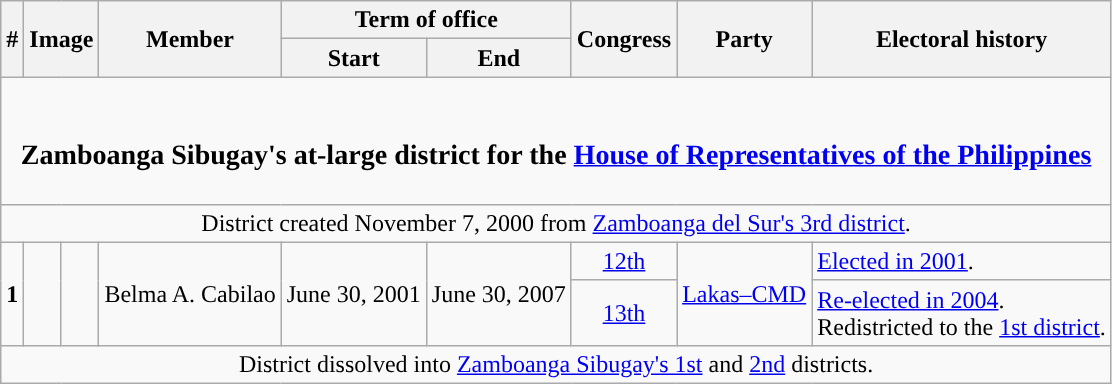<table class=wikitable>
<tr>
<th rowspan="2">#</th>
<th rowspan="2" colspan=2>Image</th>
<th rowspan="2">Member</th>
<th colspan=2>Term of office</th>
<th rowspan="2">Congress</th>
<th rowspan="2">Party</th>
<th rowspan="2">Electoral history</th>
</tr>
<tr>
<th>Start</th>
<th>End</th>
</tr>
<tr>
<td colspan="9" style="text-align:center;"><br><h3>Zamboanga Sibugay's at-large district for the <a href='#'>House of Representatives of the Philippines</a></h3></td>
</tr>
<tr>
<td colspan="9" style="text-align:center;">District created November 7, 2000 from <a href='#'>Zamboanga del Sur's 3rd district</a>.</td>
</tr>
<tr>
<td rowspan="2" style="text-align:center;"><strong>1</strong></td>
<td rowspan="2" style="background:"></td>
<td rowspan="2"></td>
<td rowspan="2">Belma A. Cabilao</td>
<td rowspan="2">June 30, 2001</td>
<td rowspan="2">June 30, 2007</td>
<td style="text-align:center;"><a href='#'>12th</a></td>
<td rowspan="2"><a href='#'>Lakas–CMD</a></td>
<td><a href='#'>Elected in 2001</a>.</td>
</tr>
<tr>
<td style="text-align:center;"><a href='#'>13th</a></td>
<td><a href='#'>Re-elected in 2004</a>.<br>Redistricted to the <a href='#'>1st district</a>.</td>
</tr>
<tr>
<td colspan="9" style="text-align:center;">District dissolved into <a href='#'>Zamboanga Sibugay's 1st</a> and <a href='#'>2nd</a> districts.</td>
</tr>
</table>
